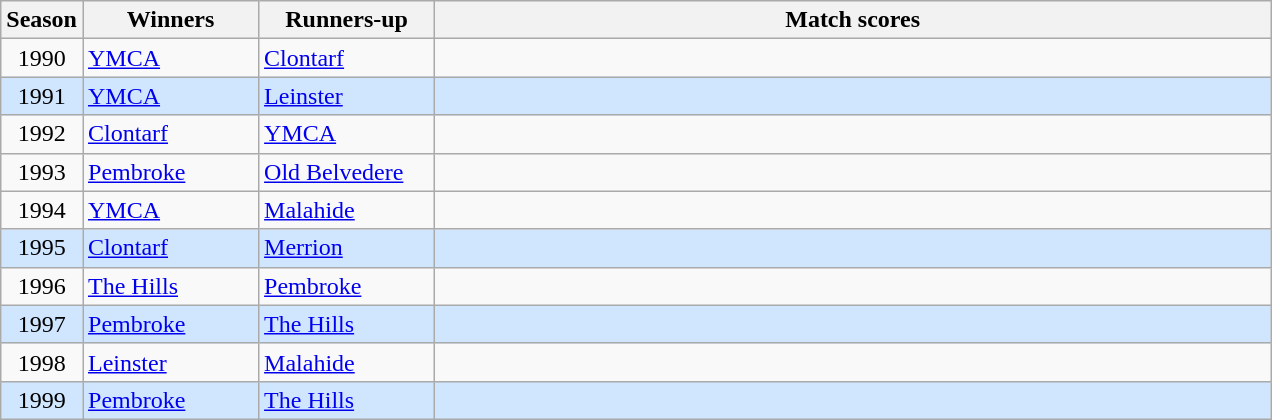<table class="wikitable">
<tr>
<th>Season</th>
<th width="110">Winners</th>
<th width="110">Runners-up</th>
<th width="550">Match scores</th>
</tr>
<tr>
<td align="center">1990</td>
<td><a href='#'>YMCA</a></td>
<td><a href='#'>Clontarf</a></td>
<td></td>
</tr>
<tr style="background: #D0E6FF;">
<td align="center">1991</td>
<td><a href='#'>YMCA</a></td>
<td><a href='#'>Leinster</a></td>
<td></td>
</tr>
<tr>
<td align="center">1992</td>
<td><a href='#'>Clontarf</a></td>
<td><a href='#'>YMCA</a></td>
<td></td>
</tr>
<tr>
<td align="center">1993</td>
<td><a href='#'>Pembroke</a></td>
<td><a href='#'>Old Belvedere</a></td>
<td></td>
</tr>
<tr>
<td align="center">1994</td>
<td><a href='#'>YMCA</a></td>
<td><a href='#'>Malahide</a></td>
<td></td>
</tr>
<tr style="background: #D0E6FF;">
<td align="center">1995</td>
<td><a href='#'>Clontarf</a></td>
<td><a href='#'>Merrion</a></td>
<td></td>
</tr>
<tr>
<td align="center">1996</td>
<td><a href='#'>The Hills</a></td>
<td><a href='#'>Pembroke</a></td>
<td></td>
</tr>
<tr style="background: #D0E6FF;">
<td align="center">1997</td>
<td><a href='#'>Pembroke</a></td>
<td><a href='#'>The Hills</a></td>
<td></td>
</tr>
<tr>
<td align="center">1998</td>
<td><a href='#'>Leinster</a></td>
<td><a href='#'>Malahide</a></td>
<td></td>
</tr>
<tr style="background: #D0E6FF;">
<td align="center">1999</td>
<td><a href='#'>Pembroke</a></td>
<td><a href='#'>The Hills</a></td>
<td></td>
</tr>
</table>
